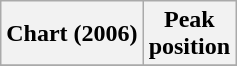<table class="wikitable sortable plainrowheaders">
<tr>
<th>Chart (2006)</th>
<th>Peak<br>position</th>
</tr>
<tr>
</tr>
</table>
